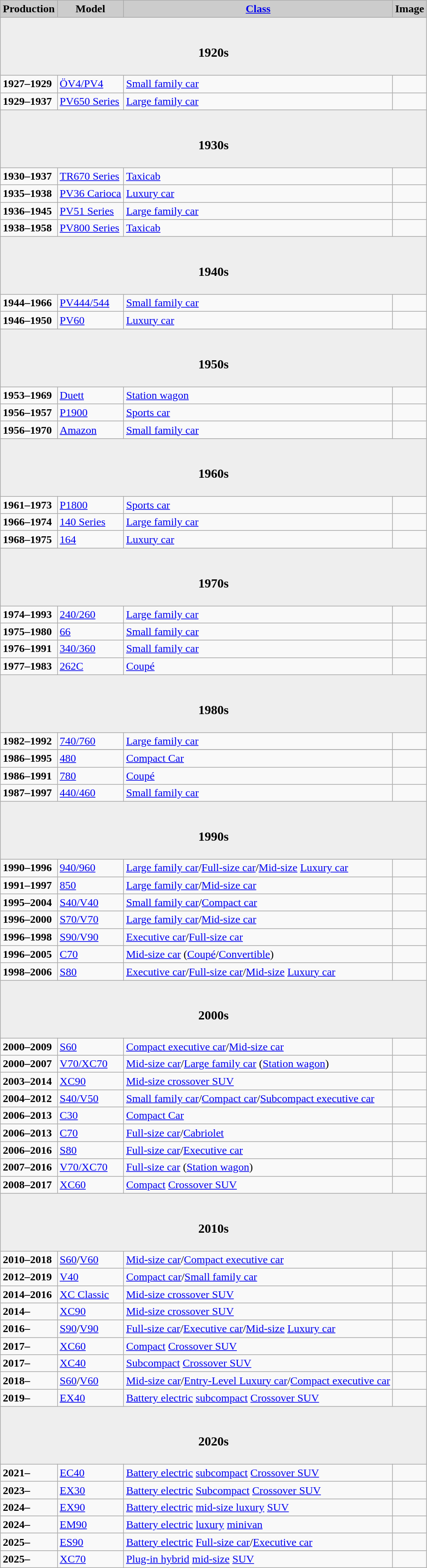<table class="wikitable">
<tr class="backgroundcolor5">
<th style="background:#CCCCCC; text-align:center"><strong>Production</strong></th>
<th style="background:#CCCCCC; text-align:center">Model</th>
<th style="background:#CCCCCC; text-align:center"><a href='#'>Class</a></th>
<th style="background:#CCCCCC; text-align:center">Image</th>
</tr>
<tr>
<td style="background:#EEEEEE; text-align:center" colspan="4"><br><h3>1920s</h3></td>
</tr>
<tr>
<td><strong>1927–1929</strong></td>
<td><a href='#'>ÖV4/PV4</a></td>
<td><a href='#'>Small family car</a></td>
<td></td>
</tr>
<tr>
<td><strong>1929–1937</strong></td>
<td><a href='#'>PV650 Series</a></td>
<td><a href='#'>Large family car</a></td>
<td></td>
</tr>
<tr>
<td style="background:#EEEEEE; text-align:center" colspan="4"><br><h3>1930s</h3></td>
</tr>
<tr>
<td><strong>1930–1937</strong></td>
<td><a href='#'>TR670 Series</a></td>
<td><a href='#'>Taxicab</a></td>
<td></td>
</tr>
<tr>
<td><strong>1935–1938</strong></td>
<td><a href='#'>PV36 Carioca</a></td>
<td><a href='#'>Luxury car</a></td>
<td></td>
</tr>
<tr>
<td><strong>1936–1945</strong></td>
<td><a href='#'>PV51 Series</a></td>
<td><a href='#'>Large family car</a></td>
<td></td>
</tr>
<tr>
<td><strong>1938–1958</strong></td>
<td><a href='#'>PV800 Series</a></td>
<td><a href='#'>Taxicab</a></td>
<td></td>
</tr>
<tr>
<td style="background:#EEEEEE; text-align:center" colspan="4"><br><h3>1940s</h3></td>
</tr>
<tr>
<td><strong>1944–1966</strong></td>
<td><a href='#'>PV444/544</a></td>
<td><a href='#'>Small family car</a></td>
<td></td>
</tr>
<tr>
<td><strong>1946–1950</strong></td>
<td><a href='#'>PV60</a></td>
<td><a href='#'>Luxury car</a></td>
<td></td>
</tr>
<tr>
<td style="background:#EEEEEE; text-align:center" colspan="4"><br><h3>1950s</h3></td>
</tr>
<tr>
<td><strong>1953–1969</strong></td>
<td><a href='#'>Duett</a></td>
<td><a href='#'>Station wagon</a></td>
<td></td>
</tr>
<tr>
<td><strong>1956–1957</strong></td>
<td><a href='#'>P1900</a></td>
<td><a href='#'>Sports car</a></td>
<td></td>
</tr>
<tr>
<td><strong>1956–1970</strong></td>
<td><a href='#'>Amazon</a></td>
<td><a href='#'>Small family car</a></td>
<td></td>
</tr>
<tr>
<td style="background:#EEEEEE; text-align:center" colspan="4"><br><h3>1960s</h3></td>
</tr>
<tr>
<td><strong>1961–1973</strong></td>
<td><a href='#'>P1800</a></td>
<td><a href='#'>Sports car</a></td>
<td></td>
</tr>
<tr>
<td><strong>1966–1974</strong></td>
<td><a href='#'>140 Series</a></td>
<td><a href='#'>Large family car</a></td>
<td></td>
</tr>
<tr>
<td><strong>1968–1975</strong></td>
<td><a href='#'>164</a></td>
<td><a href='#'>Luxury car</a></td>
<td></td>
</tr>
<tr>
<td style="background:#EEEEEE; text-align:center" colspan="4"><br><h3>1970s</h3></td>
</tr>
<tr>
<td><strong>1974–1993</strong></td>
<td><a href='#'>240/260</a></td>
<td><a href='#'>Large family car</a></td>
<td></td>
</tr>
<tr>
<td><strong>1975–1980</strong></td>
<td><a href='#'>66</a></td>
<td><a href='#'>Small family car</a></td>
<td></td>
</tr>
<tr>
<td><strong>1976–1991</strong></td>
<td><a href='#'>340/360</a></td>
<td><a href='#'>Small family car</a></td>
<td></td>
</tr>
<tr>
<td><strong>1977–1983</strong></td>
<td><a href='#'>262C</a></td>
<td><a href='#'>Coupé</a></td>
<td></td>
</tr>
<tr>
<td style="background:#EEEEEE; text-align:center" colspan="4"><br><h3>1980s</h3></td>
</tr>
<tr>
<td><strong>1982–1992</strong></td>
<td><a href='#'>740/760</a></td>
<td><a href='#'>Large family car</a></td>
<td></td>
</tr>
<tr>
</tr>
<tr>
</tr>
<tr>
</tr>
<tr>
</tr>
<tr>
<td><strong>1986–1995</strong></td>
<td><a href='#'>480</a></td>
<td><a href='#'>Compact Car</a></td>
<td></td>
</tr>
<tr>
<td><strong>1986–1991</strong></td>
<td><a href='#'>780</a></td>
<td><a href='#'>Coupé</a></td>
<td></td>
</tr>
<tr>
<td><strong>1987–1997</strong></td>
<td><a href='#'>440/460</a></td>
<td><a href='#'>Small family car</a></td>
<td></td>
</tr>
<tr>
<td style="background:#EEEEEE; text-align:center" colspan="4"><br><h3>1990s</h3></td>
</tr>
<tr>
<td><strong>1990–1996</strong></td>
<td><a href='#'>940/960</a></td>
<td><a href='#'>Large family car</a>/<a href='#'>Full-size car</a>/<a href='#'>Mid-size</a> <a href='#'>Luxury car</a></td>
<td></td>
</tr>
<tr>
<td><strong>1991–1997</strong></td>
<td><a href='#'>850</a></td>
<td><a href='#'>Large family car</a>/<a href='#'>Mid-size car</a></td>
<td></td>
</tr>
<tr>
<td><strong>1995–2004</strong></td>
<td><a href='#'>S40/V40</a></td>
<td><a href='#'>Small family car</a>/<a href='#'>Compact car</a></td>
<td></td>
</tr>
<tr>
<td><strong>1996–2000</strong></td>
<td><a href='#'>S70/V70</a></td>
<td><a href='#'>Large family car</a>/<a href='#'>Mid-size car</a></td>
<td></td>
</tr>
<tr>
<td><strong>1996–1998</strong></td>
<td><a href='#'>S90/V90</a></td>
<td><a href='#'>Executive car</a>/<a href='#'>Full-size car</a></td>
<td></td>
</tr>
<tr>
<td><strong>1996–2005</strong></td>
<td><a href='#'>C70</a></td>
<td><a href='#'>Mid-size car</a> (<a href='#'>Coupé</a>/<a href='#'>Convertible</a>)</td>
<td></td>
</tr>
<tr>
<td><strong>1998–2006</strong></td>
<td><a href='#'>S80</a></td>
<td><a href='#'>Executive car</a>/<a href='#'>Full-size car</a>/<a href='#'>Mid-size</a> <a href='#'>Luxury car</a></td>
<td></td>
</tr>
<tr>
<td style="background:#EEEEEE; text-align:center" colspan="4"><br><h3>2000s</h3></td>
</tr>
<tr>
<td><strong>2000–2009</strong></td>
<td><a href='#'>S60</a></td>
<td><a href='#'>Compact executive car</a>/<a href='#'>Mid-size car</a></td>
<td></td>
</tr>
<tr>
<td><strong>2000–2007</strong></td>
<td><a href='#'>V70/XC70</a></td>
<td><a href='#'>Mid-size car</a>/<a href='#'>Large family car</a> (<a href='#'>Station wagon</a>)</td>
<td></td>
</tr>
<tr>
<td><strong>2003–2014 </strong></td>
<td><a href='#'>XC90</a></td>
<td><a href='#'>Mid-size crossover SUV</a></td>
<td></td>
</tr>
<tr>
<td><strong>2004–2012</strong></td>
<td><a href='#'>S40/V50</a></td>
<td><a href='#'>Small family car</a>/<a href='#'>Compact car</a>/<a href='#'>Subcompact executive car</a></td>
<td></td>
</tr>
<tr>
<td><strong>2006–2013</strong></td>
<td><a href='#'>C30</a></td>
<td><a href='#'>Compact Car</a></td>
<td></td>
</tr>
<tr>
<td><strong>2006–2013</strong></td>
<td><a href='#'>C70</a></td>
<td><a href='#'>Full-size car</a>/<a href='#'>Cabriolet</a></td>
<td></td>
</tr>
<tr>
<td><strong>2006–2016</strong></td>
<td><a href='#'>S80</a></td>
<td><a href='#'>Full-size car</a>/<a href='#'>Executive car</a></td>
<td></td>
</tr>
<tr>
<td><strong>2007–2016</strong></td>
<td><a href='#'>V70/XC70</a></td>
<td><a href='#'>Full-size car</a> (<a href='#'>Station wagon</a>)</td>
<td></td>
</tr>
<tr>
<td><strong>2008–2017</strong></td>
<td><a href='#'>XC60</a></td>
<td><a href='#'>Compact</a> <a href='#'>Crossover SUV</a></td>
<td></td>
</tr>
<tr>
<td style="background:#EEEEEE; text-align:center" colspan="4"><br><h3>2010s</h3></td>
</tr>
<tr>
<td><strong>2010–2018</strong></td>
<td><a href='#'>S60</a>/<a href='#'>V60</a></td>
<td><a href='#'>Mid-size car</a>/<a href='#'>Compact executive car</a></td>
<td></td>
</tr>
<tr>
<td><strong>2012–2019</strong></td>
<td><a href='#'>V40</a></td>
<td><a href='#'>Compact car</a>/<a href='#'>Small family car</a></td>
<td></td>
</tr>
<tr>
<td><strong>2014–2016</strong></td>
<td><a href='#'>XC Classic</a></td>
<td><a href='#'>Mid-size crossover SUV</a></td>
<td></td>
</tr>
<tr>
<td><strong>2014– </strong></td>
<td><a href='#'>XC90</a></td>
<td><a href='#'>Mid-size crossover SUV</a></td>
<td></td>
</tr>
<tr>
<td><strong>2016– </strong></td>
<td><a href='#'>S90</a>/<a href='#'>V90</a></td>
<td><a href='#'>Full-size car</a>/<a href='#'>Executive car</a>/<a href='#'>Mid-size</a> <a href='#'>Luxury car</a></td>
<td></td>
</tr>
<tr>
<td><strong>2017– </strong></td>
<td><a href='#'>XC60</a></td>
<td><a href='#'>Compact</a> <a href='#'>Crossover SUV</a></td>
<td></td>
</tr>
<tr>
<td><strong>2017– </strong></td>
<td><a href='#'>XC40</a></td>
<td><a href='#'>Subcompact</a> <a href='#'>Crossover SUV</a></td>
<td></td>
</tr>
<tr>
<td><strong>2018– </strong></td>
<td><a href='#'>S60</a>/<a href='#'>V60</a></td>
<td><a href='#'>Mid-size car</a>/<a href='#'>Entry-Level Luxury car</a>/<a href='#'>Compact executive car</a></td>
<td></td>
</tr>
<tr>
<td><strong>2019–</strong></td>
<td><a href='#'>EX40</a></td>
<td><a href='#'>Battery electric</a> <a href='#'>subcompact</a> <a href='#'>Crossover SUV</a></td>
<td></td>
</tr>
<tr>
<td style="background:#EEEEEE; text-align:center" colspan="4"><br><h3>2020s</h3></td>
</tr>
<tr>
<td><strong>2021–</strong></td>
<td><a href='#'>EC40</a></td>
<td><a href='#'>Battery electric</a> <a href='#'>subcompact</a> <a href='#'>Crossover SUV</a></td>
<td></td>
</tr>
<tr>
<td><strong>2023–</strong></td>
<td><a href='#'>EX30</a></td>
<td><a href='#'>Battery electric</a> <a href='#'>Subcompact</a> <a href='#'>Crossover SUV</a></td>
<td></td>
</tr>
<tr>
<td><strong>2024–</strong></td>
<td><a href='#'>EX90</a></td>
<td><a href='#'>Battery electric</a> <a href='#'>mid-size luxury</a> <a href='#'>SUV</a></td>
<td></td>
</tr>
<tr>
<td><strong>2024–</strong></td>
<td><a href='#'>EM90</a></td>
<td><a href='#'>Battery electric</a> <a href='#'>luxury</a> <a href='#'>minivan</a></td>
<td></td>
</tr>
<tr>
<td><strong>2025– </strong></td>
<td><a href='#'>ES90</a></td>
<td><a href='#'>Battery electric</a> <a href='#'>Full-size car</a>/<a href='#'>Executive car</a></td>
<td></td>
</tr>
<tr>
<td><strong>2025–</strong></td>
<td><a href='#'>XC70</a></td>
<td><a href='#'>Plug-in hybrid</a> <a href='#'>mid-size</a> <a href='#'>SUV</a></td>
<td></td>
</tr>
</table>
